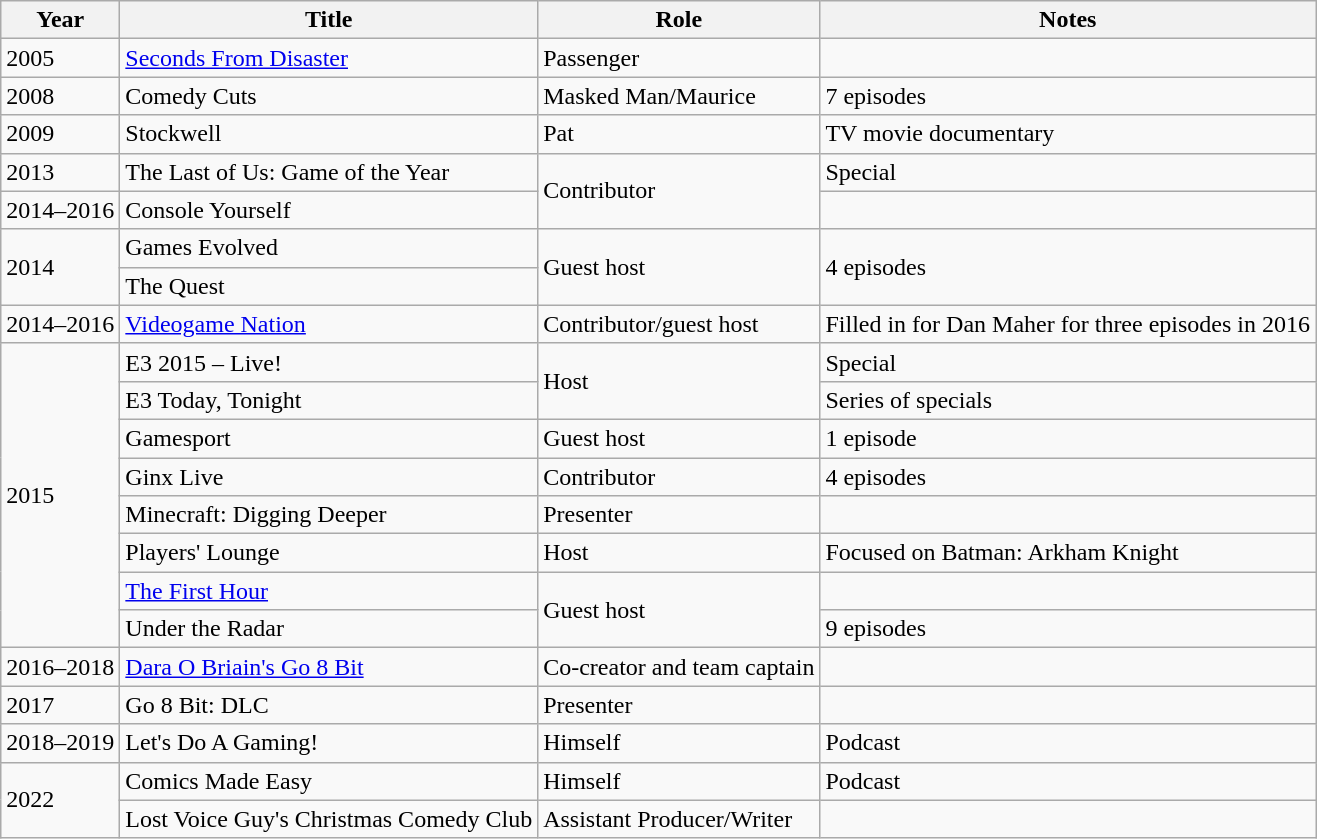<table class="wikitable">
<tr>
<th>Year</th>
<th>Title</th>
<th>Role</th>
<th>Notes</th>
</tr>
<tr>
<td>2005</td>
<td><a href='#'>Seconds From Disaster</a></td>
<td>Passenger</td>
<td></td>
</tr>
<tr>
<td>2008</td>
<td>Comedy Cuts</td>
<td>Masked Man/Maurice</td>
<td>7 episodes</td>
</tr>
<tr>
<td>2009</td>
<td>Stockwell</td>
<td>Pat</td>
<td>TV movie documentary</td>
</tr>
<tr>
<td>2013</td>
<td>The Last of Us: Game of the Year</td>
<td rowspan="2">Contributor</td>
<td>Special</td>
</tr>
<tr>
<td>2014–2016</td>
<td>Console Yourself</td>
<td></td>
</tr>
<tr>
<td rowspan="2">2014</td>
<td>Games Evolved</td>
<td rowspan="2">Guest host</td>
<td rowspan="2">4 episodes</td>
</tr>
<tr>
<td>The Quest</td>
</tr>
<tr>
<td>2014–2016</td>
<td><a href='#'>Videogame Nation</a></td>
<td>Contributor/guest host</td>
<td>Filled in for Dan Maher for three episodes in 2016</td>
</tr>
<tr>
<td rowspan="8">2015</td>
<td>E3 2015 – Live!</td>
<td rowspan="2">Host</td>
<td>Special</td>
</tr>
<tr>
<td>E3 Today, Tonight</td>
<td>Series of specials</td>
</tr>
<tr>
<td>Gamesport</td>
<td>Guest host</td>
<td>1 episode</td>
</tr>
<tr>
<td>Ginx Live</td>
<td>Contributor</td>
<td>4 episodes</td>
</tr>
<tr>
<td>Minecraft: Digging Deeper</td>
<td>Presenter</td>
<td></td>
</tr>
<tr>
<td>Players' Lounge</td>
<td>Host</td>
<td>Focused on Batman: Arkham Knight</td>
</tr>
<tr>
<td><a href='#'>The First Hour</a></td>
<td rowspan="2">Guest host</td>
<td></td>
</tr>
<tr>
<td>Under the Radar</td>
<td>9 episodes</td>
</tr>
<tr>
<td>2016–2018</td>
<td><a href='#'>Dara O Briain's Go 8 Bit</a></td>
<td>Co-creator and team captain</td>
<td></td>
</tr>
<tr>
<td>2017</td>
<td>Go 8 Bit: DLC</td>
<td>Presenter</td>
<td></td>
</tr>
<tr>
<td>2018–2019</td>
<td>Let's Do A Gaming!</td>
<td>Himself</td>
<td>Podcast</td>
</tr>
<tr>
<td rowspan="2">2022</td>
<td>Comics Made Easy</td>
<td>Himself</td>
<td>Podcast</td>
</tr>
<tr>
<td>Lost Voice Guy's Christmas Comedy Club</td>
<td>Assistant Producer/Writer</td>
<td></td>
</tr>
</table>
